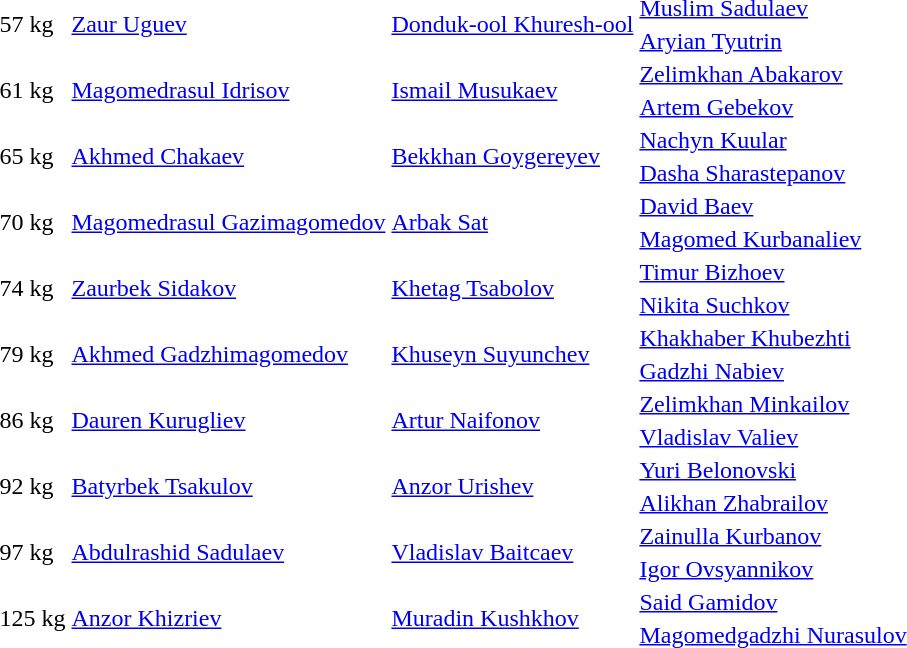<table>
<tr>
<td rowspan=2>57 kg<br></td>
<td rowspan=2> <a href='#'>Zaur Uguev</a></td>
<td rowspan=2> <a href='#'>Donduk-ool Khuresh-ool</a></td>
<td> <a href='#'>Muslim Sadulaev</a></td>
</tr>
<tr>
<td> <a href='#'>Aryian Tyutrin</a></td>
</tr>
<tr>
<td rowspan=2>61 kg<br></td>
<td rowspan=2> <a href='#'>Magomedrasul Idrisov</a></td>
<td rowspan=2> <a href='#'>Ismail Musukaev</a></td>
<td> <a href='#'>Zelimkhan Abakarov</a></td>
</tr>
<tr>
<td> <a href='#'>Artem Gebekov</a></td>
</tr>
<tr>
<td rowspan=2>65 kg<br></td>
<td rowspan=2> <a href='#'>Akhmed Chakaev</a></td>
<td rowspan=2> <a href='#'>Bekkhan Goygereyev</a></td>
<td> <a href='#'>Nachyn Kuular</a></td>
</tr>
<tr>
<td> <a href='#'>Dasha Sharastepanov</a></td>
</tr>
<tr>
<td rowspan=2>70 kg<br></td>
<td rowspan=2> <a href='#'>Magomedrasul Gazimagomedov</a></td>
<td rowspan=2> <a href='#'>Arbak Sat</a></td>
<td> <a href='#'>David Baev</a></td>
</tr>
<tr>
<td> <a href='#'>Magomed Kurbanaliev</a></td>
</tr>
<tr>
<td rowspan=2>74 kg<br></td>
<td rowspan=2> <a href='#'>Zaurbek Sidakov</a></td>
<td rowspan=2> <a href='#'>Khetag Tsabolov</a></td>
<td> <a href='#'>Timur Bizhoev</a></td>
</tr>
<tr>
<td> <a href='#'>Nikita Suchkov</a></td>
</tr>
<tr>
<td rowspan=2>79 kg<br></td>
<td rowspan=2> <a href='#'>Akhmed Gadzhimagomedov</a></td>
<td rowspan=2> <a href='#'>Khuseyn Suyunchev</a></td>
<td> <a href='#'>Khakhaber Khubezhti</a></td>
</tr>
<tr>
<td> <a href='#'>Gadzhi Nabiev</a></td>
</tr>
<tr>
<td rowspan=2>86 kg<br></td>
<td rowspan=2> <a href='#'>Dauren Kurugliev</a></td>
<td rowspan=2> <a href='#'>Artur Naifonov</a></td>
<td> <a href='#'>Zelimkhan Minkailov</a></td>
</tr>
<tr>
<td> <a href='#'>Vladislav Valiev</a></td>
</tr>
<tr>
<td rowspan=2>92 kg<br></td>
<td rowspan=2> <a href='#'>Batyrbek Tsakulov</a></td>
<td rowspan=2> <a href='#'>Anzor Urishev</a></td>
<td> <a href='#'>Yuri Belonovski</a></td>
</tr>
<tr>
<td> <a href='#'>Alikhan Zhabrailov</a></td>
</tr>
<tr>
<td rowspan=2>97 kg<br></td>
<td rowspan=2> <a href='#'>Abdulrashid Sadulaev</a></td>
<td rowspan=2> <a href='#'>Vladislav Baitcaev</a></td>
<td> <a href='#'>Zainulla Kurbanov</a></td>
</tr>
<tr>
<td> <a href='#'>Igor Ovsyannikov</a></td>
</tr>
<tr>
<td rowspan=2>125 kg<br></td>
<td rowspan=2> <a href='#'>Anzor Khizriev</a></td>
<td rowspan=2> <a href='#'>Muradin Kushkhov</a></td>
<td> <a href='#'>Said Gamidov</a></td>
</tr>
<tr>
<td> <a href='#'>Magomedgadzhi Nurasulov</a></td>
</tr>
</table>
